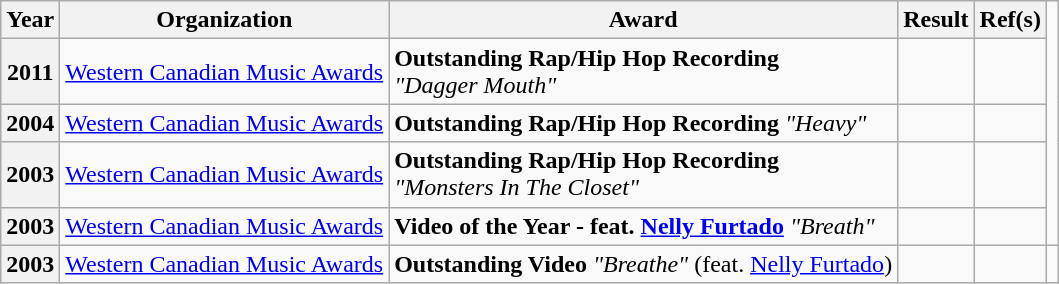<table class="wikitable plainrowheaders">
<tr align=center>
<th scope="col">Year</th>
<th scope="col">Organization</th>
<th scope="col">Award</th>
<th scope="col">Result</th>
<th scope="col">Ref(s)</th>
</tr>
<tr>
<th scope="row">2011</th>
<td><a href='#'>Western Canadian Music Awards</a></td>
<td><strong>Outstanding Rap/Hip Hop Recording</strong><br><em>"Dagger Mouth"</em></td>
<td></td>
<td style="text-align:center;"></td>
</tr>
<tr>
<th scope="row">2004</th>
<td><a href='#'>Western Canadian Music Awards</a></td>
<td><strong>Outstanding Rap/Hip Hop Recording</strong> <em>"Heavy"</em></td>
<td></td>
<td style="text-align:center;"></td>
</tr>
<tr>
<th scope="row">2003</th>
<td><a href='#'>Western Canadian Music Awards</a></td>
<td><strong>Outstanding Rap/Hip Hop Recording</strong><br><em>"Monsters In The Closet"</em></td>
<td></td>
<td style="text-align:center;"></td>
</tr>
<tr>
<th scope="row">2003</th>
<td><a href='#'>Western Canadian Music Awards</a></td>
<td><strong>Video of the Year - feat. <a href='#'>Nelly Furtado</a></strong> <em>"Breath"</em></td>
<td></td>
<td style="text-align:center;"></td>
</tr>
<tr>
<th scope="row" rowspan="6">2003</th>
<td rowspan="6"><a href='#'>Western Canadian Music Awards</a></td>
<td><strong>Outstanding Video</strong> <em>"Breathe"</em> (feat. <a href='#'>Nelly Furtado</a>)</td>
<td></td>
<td style="text-align:center;" rowspan="6"></td>
<td></td>
</tr>
</table>
